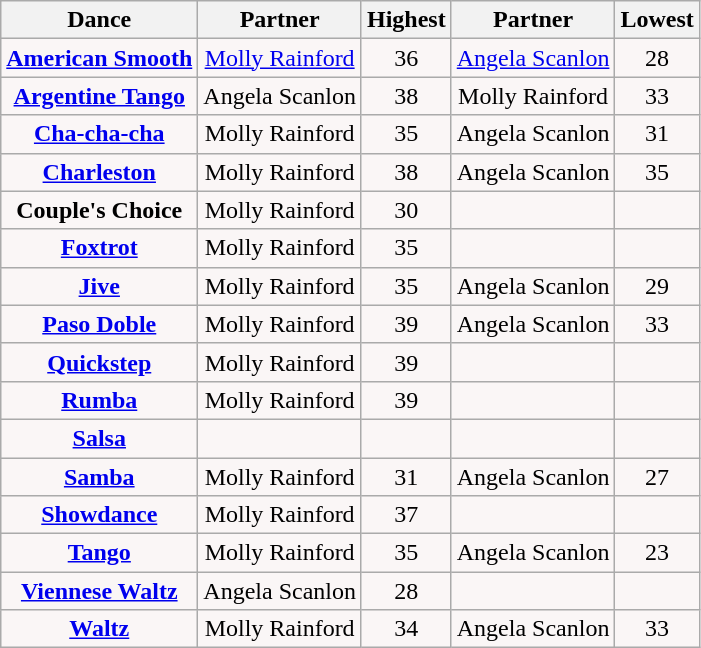<table class="wikitable sortable collapsed">
<tr style="text-align:Center; background:cc;">
<th>Dance</th>
<th>Partner</th>
<th>Highest</th>
<th>Partner</th>
<th>Lowest</th>
</tr>
<tr style="text-align: center; background:#faf6f6">
<td><strong><a href='#'>American Smooth</a></strong></td>
<td><a href='#'>Molly Rainford</a></td>
<td>36</td>
<td><a href='#'>Angela Scanlon</a></td>
<td>28</td>
</tr>
<tr style="text-align: center; background:#faf6f6">
<td><strong><a href='#'>Argentine Tango</a></strong></td>
<td>Angela Scanlon</td>
<td>38</td>
<td>Molly Rainford</td>
<td>33</td>
</tr>
<tr style="text-align: center; background:#faf6f6">
<td><strong><a href='#'>Cha-cha-cha</a></strong></td>
<td>Molly Rainford</td>
<td>35</td>
<td>Angela Scanlon</td>
<td>31</td>
</tr>
<tr style="text-align: center; background:#faf6f6">
<td><strong><a href='#'>Charleston</a></strong></td>
<td>Molly Rainford</td>
<td>38</td>
<td>Angela Scanlon</td>
<td>35</td>
</tr>
<tr style="text-align: center; background:#faf6f6">
<td><strong>Couple's Choice</strong></td>
<td>Molly Rainford</td>
<td>30</td>
<td></td>
<td></td>
</tr>
<tr style="text-align: center; background:#faf6f6">
<td><strong><a href='#'>Foxtrot</a></strong></td>
<td>Molly Rainford</td>
<td>35</td>
<td></td>
<td></td>
</tr>
<tr style="text-align: center; background:#faf6f6">
<td><strong><a href='#'>Jive</a></strong></td>
<td>Molly Rainford</td>
<td>35</td>
<td>Angela Scanlon</td>
<td>29</td>
</tr>
<tr style="text-align: center; background:#faf6f6">
<td><strong><a href='#'>Paso Doble</a></strong></td>
<td>Molly Rainford</td>
<td>39</td>
<td>Angela Scanlon</td>
<td>33</td>
</tr>
<tr style="text-align: center; background:#faf6f6">
<td><strong><a href='#'>Quickstep</a></strong></td>
<td>Molly Rainford</td>
<td>39</td>
<td></td>
<td></td>
</tr>
<tr style="text-align: center; background:#faf6f6">
<td><strong><a href='#'>Rumba</a></strong></td>
<td>Molly Rainford</td>
<td>39</td>
<td></td>
<td></td>
</tr>
<tr style="text-align: center; background:#faf6f6">
<td><strong><a href='#'>Salsa</a></strong></td>
<td></td>
<td></td>
<td></td>
<td></td>
</tr>
<tr style="text-align: center; background:#faf6f6">
<td><strong><a href='#'>Samba</a></strong></td>
<td>Molly Rainford</td>
<td>31</td>
<td>Angela Scanlon</td>
<td>27</td>
</tr>
<tr style="text-align: center; background:#faf6f6">
<td><strong><a href='#'>Showdance</a></strong></td>
<td>Molly Rainford</td>
<td>37</td>
<td></td>
<td></td>
</tr>
<tr style="text-align: center; background:#faf6f6">
<td><strong><a href='#'>Tango</a></strong></td>
<td>Molly Rainford</td>
<td>35</td>
<td>Angela Scanlon</td>
<td>23</td>
</tr>
<tr style="text-align: center; background:#faf6f6">
<td><strong><a href='#'>Viennese Waltz</a></strong></td>
<td>Angela Scanlon</td>
<td>28</td>
<td></td>
<td></td>
</tr>
<tr style="text-align: center; background:#faf6f6">
<td><strong><a href='#'>Waltz</a></strong></td>
<td>Molly Rainford</td>
<td>34</td>
<td>Angela Scanlon</td>
<td>33</td>
</tr>
</table>
